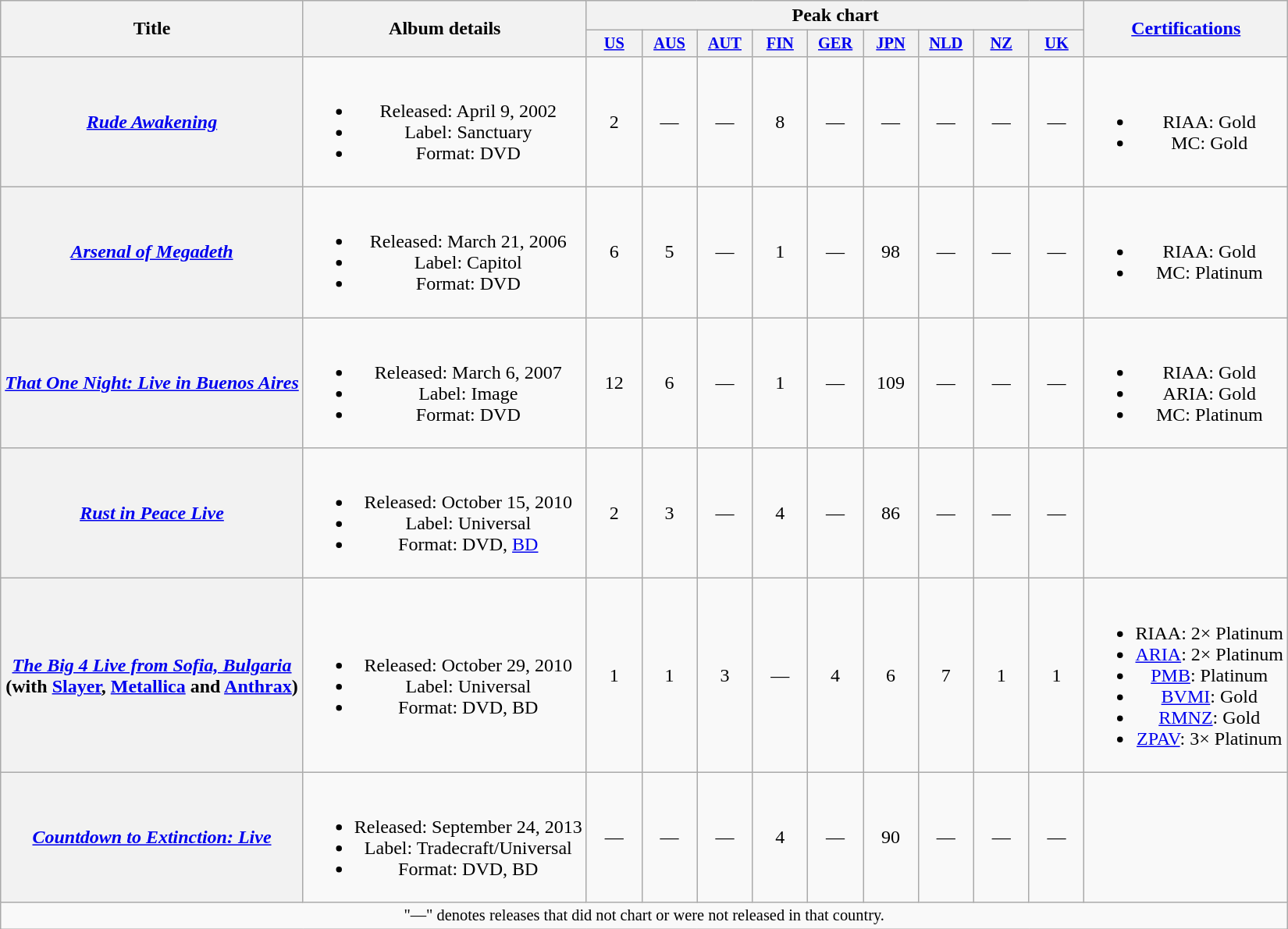<table class="wikitable plainrowheaders" style="text-align:center;">
<tr>
<th scope="col" rowspan="2">Title</th>
<th scope="col" rowspan="2">Album details</th>
<th scope="col" colspan="9">Peak chart</th>
<th scope="col" rowspan="2"><a href='#'>Certifications</a></th>
</tr>
<tr>
<th style="width:3em;font-size:85%;"><a href='#'>US</a></th>
<th style="width:3em;font-size:85%;"><a href='#'>AUS</a></th>
<th style="width:3em;font-size:85%;"><a href='#'>AUT</a></th>
<th style="width:3em;font-size:85%;"><a href='#'>FIN</a></th>
<th style="width:3em;font-size:85%;"><a href='#'>GER</a><br></th>
<th style="width:3em;font-size:85%;"><a href='#'>JPN</a><br></th>
<th style="width:3em;font-size:85%;"><a href='#'>NLD</a></th>
<th style="width:3em;font-size:85%;"><a href='#'>NZ</a></th>
<th style="width:3em;font-size:85%;"><a href='#'>UK</a></th>
</tr>
<tr>
<th scope="row"><em><a href='#'>Rude Awakening</a></em></th>
<td><br><ul><li>Released: April 9, 2002</li><li>Label: Sanctuary</li><li>Format: DVD</li></ul></td>
<td>2<br></td>
<td>—</td>
<td>—</td>
<td>8<br></td>
<td>—</td>
<td>—</td>
<td>—</td>
<td>—</td>
<td>—</td>
<td><br><ul><li>RIAA: Gold</li><li>MC: Gold</li></ul></td>
</tr>
<tr>
<th scope="row"><em><a href='#'>Arsenal of Megadeth</a></em></th>
<td><br><ul><li>Released: March 21, 2006</li><li>Label: Capitol</li><li>Format: DVD</li></ul></td>
<td>6<br></td>
<td>5<br></td>
<td>—</td>
<td>1<br></td>
<td>—</td>
<td>98</td>
<td>—</td>
<td>—</td>
<td>—</td>
<td><br><ul><li>RIAA: Gold</li><li>MC: Platinum</li></ul></td>
</tr>
<tr>
<th scope="row"><em><a href='#'>That One Night: Live in Buenos Aires</a></em></th>
<td><br><ul><li>Released: March 6, 2007</li><li>Label: Image</li><li>Format: DVD</li></ul></td>
<td>12</td>
<td>6</td>
<td>—</td>
<td>1</td>
<td>—</td>
<td>109</td>
<td>—</td>
<td>—</td>
<td>—</td>
<td><br><ul><li>RIAA: Gold</li><li>ARIA: Gold</li><li>MC: Platinum</li></ul></td>
</tr>
<tr>
<th scope="row"><em><a href='#'>Rust in Peace Live</a></em></th>
<td><br><ul><li>Released: October 15, 2010</li><li>Label: Universal</li><li>Format: DVD, <a href='#'>BD</a></li></ul></td>
<td>2</td>
<td>3</td>
<td>—</td>
<td>4</td>
<td>—</td>
<td>86</td>
<td>—</td>
<td>—</td>
<td>—</td>
<td></td>
</tr>
<tr>
<th scope="row"><em><a href='#'>The Big 4 Live from Sofia, Bulgaria</a></em><br><span>(with <a href='#'>Slayer</a>, <a href='#'>Metallica</a> and <a href='#'>Anthrax</a>)</span></th>
<td><br><ul><li>Released: October 29, 2010</li><li>Label: Universal</li><li>Format: DVD, BD</li></ul></td>
<td>1<br></td>
<td>1<br></td>
<td>3<br></td>
<td>—</td>
<td>4</td>
<td>6</td>
<td>7<br></td>
<td>1<br></td>
<td>1<br></td>
<td><br><ul><li>RIAA: 2× Platinum</li><li><a href='#'>ARIA</a>: 2× Platinum</li><li><a href='#'>PMB</a>: Platinum</li><li><a href='#'>BVMI</a>: Gold</li><li><a href='#'>RMNZ</a>: Gold</li><li><a href='#'>ZPAV</a>: 3× Platinum</li></ul></td>
</tr>
<tr>
<th scope="row"><em><a href='#'>Countdown to Extinction: Live</a></em></th>
<td><br><ul><li>Released: September 24, 2013</li><li>Label: Tradecraft/Universal</li><li>Format: DVD, BD</li></ul></td>
<td>—</td>
<td>—</td>
<td>—</td>
<td>4</td>
<td>—</td>
<td>90<br></td>
<td>—</td>
<td>—</td>
<td>—</td>
<td></td>
</tr>
<tr>
<td colspan="13" style="text-align:center; font-size:85%">"—" denotes releases that did not chart or were not released in that country.</td>
</tr>
</table>
